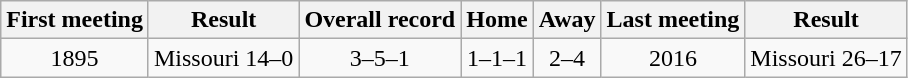<table class="wikitable">
<tr align="center">
<th>First meeting</th>
<th>Result</th>
<th>Overall record</th>
<th>Home</th>
<th>Away</th>
<th>Last meeting</th>
<th>Result</th>
</tr>
<tr align="center">
<td>1895</td>
<td>Missouri 14–0</td>
<td>3–5–1</td>
<td>1–1–1</td>
<td>2–4</td>
<td>2016</td>
<td>Missouri 26–17</td>
</tr>
</table>
